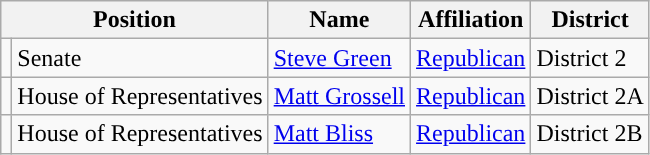<table class="wikitable">
<tr>
<th colspan="2">Position</th>
<th>Name</th>
<th>Affiliation</th>
<th>District</th>
</tr>
<tr>
<td style="background-color:"></td>
<td>Senate</td>
<td><a href='#'>Steve Green</a> </td>
<td><a href='#'>Republican</a></td>
<td>District 2</td>
</tr>
<tr>
<td style="background-color:"></td>
<td>House of Representatives</td>
<td><a href='#'>Matt Grossell</a> </td>
<td><a href='#'>Republican</a></td>
<td>District 2A</td>
</tr>
<tr>
<td style="background-color:"></td>
<td>House of Representatives</td>
<td><a href='#'>Matt Bliss</a> </td>
<td><a href='#'>Republican</a></td>
<td>District 2B</td>
</tr>
</table>
